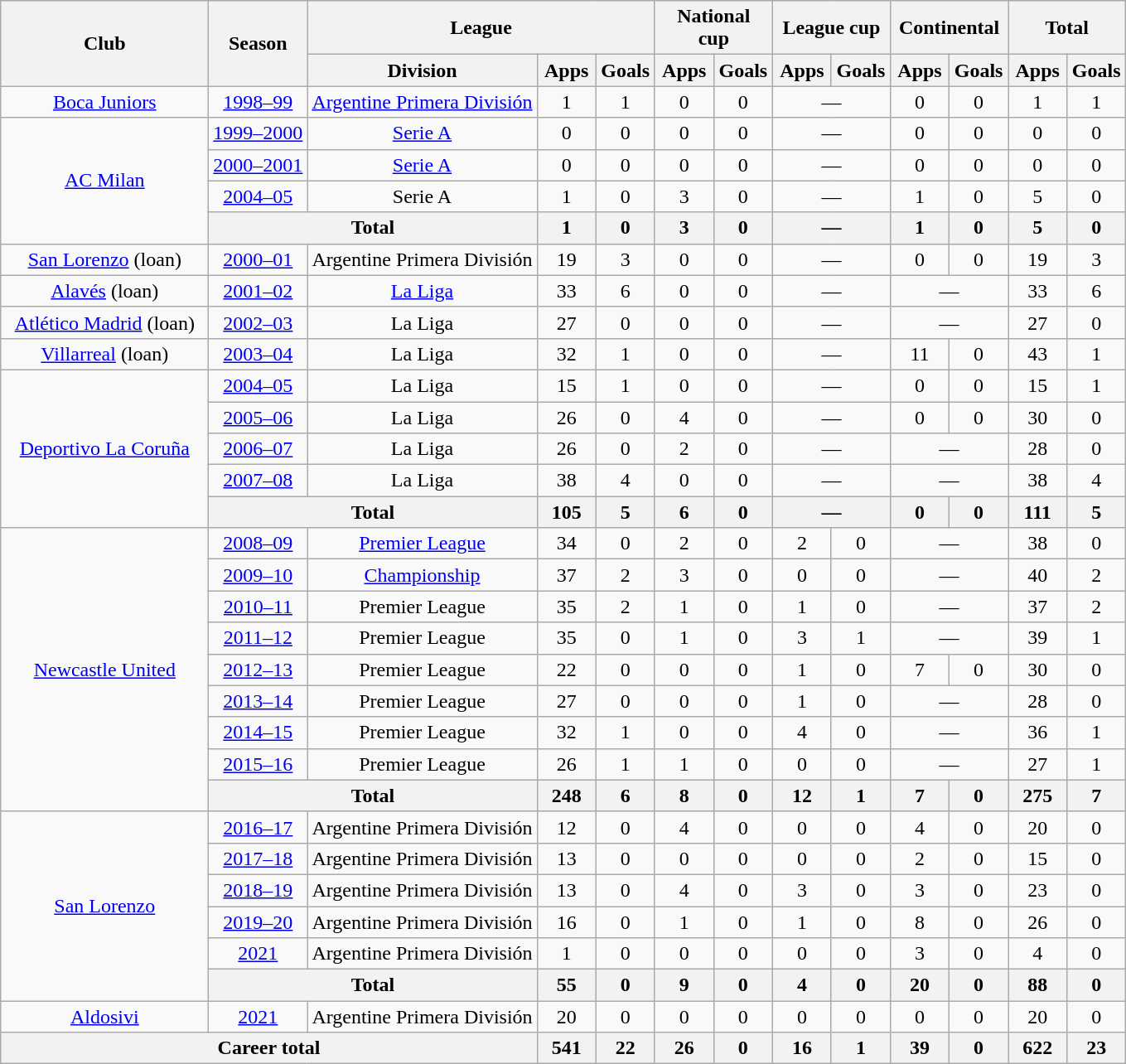<table class="wikitable" style="text-align:center">
<tr>
<th rowspan="2" width="160">Club</th>
<th rowspan="2">Season</th>
<th colspan="3">League</th>
<th colspan="2">National cup</th>
<th colspan="2">League cup</th>
<th colspan="2">Continental</th>
<th colspan="2">Total</th>
</tr>
<tr>
<th>Division</th>
<th width="40">Apps</th>
<th width="40">Goals</th>
<th width="40">Apps</th>
<th width="40">Goals</th>
<th width="40">Apps</th>
<th width="40">Goals</th>
<th width="40">Apps</th>
<th width="40">Goals</th>
<th width="40">Apps</th>
<th width="40">Goals</th>
</tr>
<tr>
<td><a href='#'>Boca Juniors</a></td>
<td><a href='#'>1998–99</a></td>
<td><a href='#'>Argentine Primera División</a></td>
<td>1</td>
<td>1</td>
<td>0</td>
<td>0</td>
<td colspan="2">—</td>
<td>0</td>
<td>0</td>
<td>1</td>
<td>1</td>
</tr>
<tr>
<td rowspan="4"><a href='#'>AC Milan</a></td>
<td><a href='#'>1999–2000</a></td>
<td><a href='#'>Serie A</a></td>
<td>0</td>
<td>0</td>
<td>0</td>
<td>0</td>
<td colspan="2">—</td>
<td>0</td>
<td>0</td>
<td>0</td>
<td>0</td>
</tr>
<tr>
<td><a href='#'>2000–2001</a></td>
<td><a href='#'>Serie A</a></td>
<td>0</td>
<td>0</td>
<td>0</td>
<td>0</td>
<td colspan="2">—</td>
<td>0</td>
<td>0</td>
<td>0</td>
<td>0</td>
</tr>
<tr>
<td><a href='#'>2004–05</a></td>
<td>Serie A</td>
<td>1</td>
<td>0</td>
<td>3</td>
<td>0</td>
<td colspan="2">—</td>
<td>1</td>
<td>0</td>
<td>5</td>
<td>0</td>
</tr>
<tr>
<th colspan="2">Total</th>
<th>1</th>
<th>0</th>
<th>3</th>
<th>0</th>
<th colspan="2">—</th>
<th>1</th>
<th>0</th>
<th>5</th>
<th>0</th>
</tr>
<tr>
<td><a href='#'>San Lorenzo</a> (loan)</td>
<td><a href='#'>2000–01</a></td>
<td>Argentine Primera División</td>
<td>19</td>
<td>3</td>
<td>0</td>
<td>0</td>
<td colspan="2">—</td>
<td>0</td>
<td>0</td>
<td>19</td>
<td>3</td>
</tr>
<tr>
<td><a href='#'>Alavés</a> (loan)</td>
<td><a href='#'>2001–02</a></td>
<td><a href='#'>La Liga</a></td>
<td>33</td>
<td>6</td>
<td>0</td>
<td>0</td>
<td colspan="2">—</td>
<td colspan="2">—</td>
<td>33</td>
<td>6</td>
</tr>
<tr>
<td><a href='#'>Atlético Madrid</a> (loan)</td>
<td><a href='#'>2002–03</a></td>
<td>La Liga</td>
<td>27</td>
<td>0</td>
<td>0</td>
<td>0</td>
<td colspan="2">—</td>
<td colspan="2">—</td>
<td>27</td>
<td>0</td>
</tr>
<tr>
<td><a href='#'>Villarreal</a> (loan)</td>
<td><a href='#'>2003–04</a></td>
<td>La Liga</td>
<td>32</td>
<td>1</td>
<td>0</td>
<td>0</td>
<td colspan="2">—</td>
<td>11</td>
<td>0</td>
<td>43</td>
<td>1</td>
</tr>
<tr>
<td rowspan="5"><a href='#'>Deportivo La Coruña</a></td>
<td><a href='#'>2004–05</a></td>
<td>La Liga</td>
<td>15</td>
<td>1</td>
<td>0</td>
<td>0</td>
<td colspan="2">—</td>
<td>0</td>
<td>0</td>
<td>15</td>
<td>1</td>
</tr>
<tr>
<td><a href='#'>2005–06</a></td>
<td>La Liga</td>
<td>26</td>
<td>0</td>
<td>4</td>
<td>0</td>
<td colspan="2">—</td>
<td>0</td>
<td>0</td>
<td>30</td>
<td>0</td>
</tr>
<tr>
<td><a href='#'>2006–07</a></td>
<td>La Liga</td>
<td>26</td>
<td>0</td>
<td>2</td>
<td>0</td>
<td colspan="2">—</td>
<td colspan="2">—</td>
<td>28</td>
<td>0</td>
</tr>
<tr>
<td><a href='#'>2007–08</a></td>
<td>La Liga</td>
<td>38</td>
<td>4</td>
<td>0</td>
<td>0</td>
<td colspan="2">—</td>
<td colspan="2">—</td>
<td>38</td>
<td>4</td>
</tr>
<tr>
<th colspan="2">Total</th>
<th>105</th>
<th>5</th>
<th>6</th>
<th>0</th>
<th colspan="2">—</th>
<th>0</th>
<th>0</th>
<th>111</th>
<th>5</th>
</tr>
<tr>
<td rowspan="9"><a href='#'>Newcastle United</a></td>
<td><a href='#'>2008–09</a></td>
<td><a href='#'>Premier League</a></td>
<td>34</td>
<td>0</td>
<td>2</td>
<td>0</td>
<td>2</td>
<td>0</td>
<td colspan="2">—</td>
<td>38</td>
<td>0</td>
</tr>
<tr>
<td><a href='#'>2009–10</a></td>
<td><a href='#'>Championship</a></td>
<td>37</td>
<td>2</td>
<td>3</td>
<td>0</td>
<td>0</td>
<td>0</td>
<td colspan="2">—</td>
<td>40</td>
<td>2</td>
</tr>
<tr>
<td><a href='#'>2010–11</a></td>
<td>Premier League</td>
<td>35</td>
<td>2</td>
<td>1</td>
<td>0</td>
<td>1</td>
<td>0</td>
<td colspan="2">—</td>
<td>37</td>
<td>2</td>
</tr>
<tr>
<td><a href='#'>2011–12</a></td>
<td>Premier League</td>
<td>35</td>
<td>0</td>
<td>1</td>
<td>0</td>
<td>3</td>
<td>1</td>
<td colspan="2">—</td>
<td>39</td>
<td>1</td>
</tr>
<tr>
<td><a href='#'>2012–13</a></td>
<td>Premier League</td>
<td>22</td>
<td>0</td>
<td>0</td>
<td>0</td>
<td>1</td>
<td>0</td>
<td>7</td>
<td>0</td>
<td>30</td>
<td>0</td>
</tr>
<tr>
<td><a href='#'>2013–14</a></td>
<td>Premier League</td>
<td>27</td>
<td>0</td>
<td>0</td>
<td>0</td>
<td>1</td>
<td>0</td>
<td colspan="2">—</td>
<td>28</td>
<td>0</td>
</tr>
<tr>
<td><a href='#'>2014–15</a></td>
<td>Premier League</td>
<td>32</td>
<td>1</td>
<td>0</td>
<td>0</td>
<td>4</td>
<td>0</td>
<td colspan="2">—</td>
<td>36</td>
<td>1</td>
</tr>
<tr>
<td><a href='#'>2015–16</a></td>
<td>Premier League</td>
<td>26</td>
<td>1</td>
<td>1</td>
<td>0</td>
<td>0</td>
<td>0</td>
<td colspan="2">—</td>
<td>27</td>
<td>1</td>
</tr>
<tr>
<th colspan="2">Total</th>
<th>248</th>
<th>6</th>
<th>8</th>
<th>0</th>
<th>12</th>
<th>1</th>
<th>7</th>
<th>0</th>
<th>275</th>
<th>7</th>
</tr>
<tr>
<td rowspan="6"><a href='#'>San Lorenzo</a></td>
<td><a href='#'>2016–17</a></td>
<td>Argentine Primera División</td>
<td>12</td>
<td>0</td>
<td>4</td>
<td>0</td>
<td>0</td>
<td>0</td>
<td>4</td>
<td>0</td>
<td>20</td>
<td>0</td>
</tr>
<tr>
<td><a href='#'>2017–18</a></td>
<td>Argentine Primera División</td>
<td>13</td>
<td>0</td>
<td>0</td>
<td>0</td>
<td>0</td>
<td>0</td>
<td>2</td>
<td>0</td>
<td>15</td>
<td>0</td>
</tr>
<tr>
<td><a href='#'>2018–19</a></td>
<td>Argentine Primera División</td>
<td>13</td>
<td>0</td>
<td>4</td>
<td>0</td>
<td>3</td>
<td>0</td>
<td>3</td>
<td>0</td>
<td>23</td>
<td>0</td>
</tr>
<tr>
<td><a href='#'>2019–20</a></td>
<td>Argentine Primera División</td>
<td>16</td>
<td>0</td>
<td>1</td>
<td>0</td>
<td>1</td>
<td>0</td>
<td>8</td>
<td>0</td>
<td>26</td>
<td>0</td>
</tr>
<tr>
<td><a href='#'>2021</a></td>
<td>Argentine Primera División</td>
<td>1</td>
<td>0</td>
<td>0</td>
<td>0</td>
<td>0</td>
<td>0</td>
<td>3</td>
<td>0</td>
<td>4</td>
<td>0</td>
</tr>
<tr>
<th colspan="2">Total</th>
<th>55</th>
<th>0</th>
<th>9</th>
<th>0</th>
<th>4</th>
<th>0</th>
<th>20</th>
<th>0</th>
<th>88</th>
<th>0</th>
</tr>
<tr>
<td><a href='#'>Aldosivi</a></td>
<td><a href='#'>2021</a></td>
<td>Argentine Primera División</td>
<td>20</td>
<td>0</td>
<td>0</td>
<td>0</td>
<td>0</td>
<td>0</td>
<td>0</td>
<td>0</td>
<td>20</td>
<td>0</td>
</tr>
<tr>
<th colspan="3">Career total</th>
<th>541</th>
<th>22</th>
<th>26</th>
<th>0</th>
<th>16</th>
<th>1</th>
<th>39</th>
<th>0</th>
<th>622</th>
<th>23</th>
</tr>
</table>
